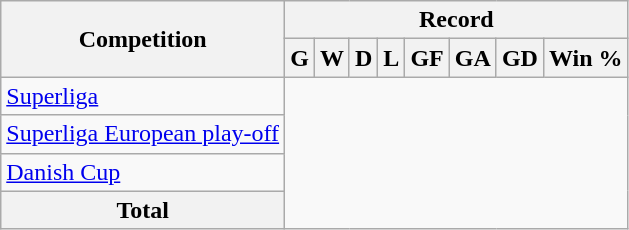<table class="wikitable" style="text-align: center">
<tr>
<th rowspan="2">Competition</th>
<th colspan="9">Record</th>
</tr>
<tr>
<th>G</th>
<th>W</th>
<th>D</th>
<th>L</th>
<th>GF</th>
<th>GA</th>
<th>GD</th>
<th>Win %</th>
</tr>
<tr>
<td style="text-align: left"><a href='#'>Superliga</a><br></td>
</tr>
<tr>
<td style="text-align: left"><a href='#'>Superliga European play-off</a><br></td>
</tr>
<tr>
<td style="text-align: left"><a href='#'>Danish Cup</a><br></td>
</tr>
<tr>
<th>Total<br></th>
</tr>
</table>
